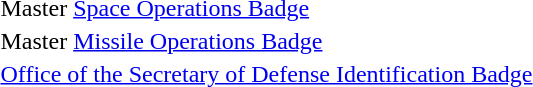<table>
<tr>
<td></td>
<td>Master <a href='#'>Space Operations Badge</a></td>
</tr>
<tr>
<td></td>
<td>Master <a href='#'>Missile Operations Badge</a></td>
</tr>
<tr>
<td></td>
<td><a href='#'>Office of the Secretary of Defense Identification Badge</a></td>
</tr>
</table>
